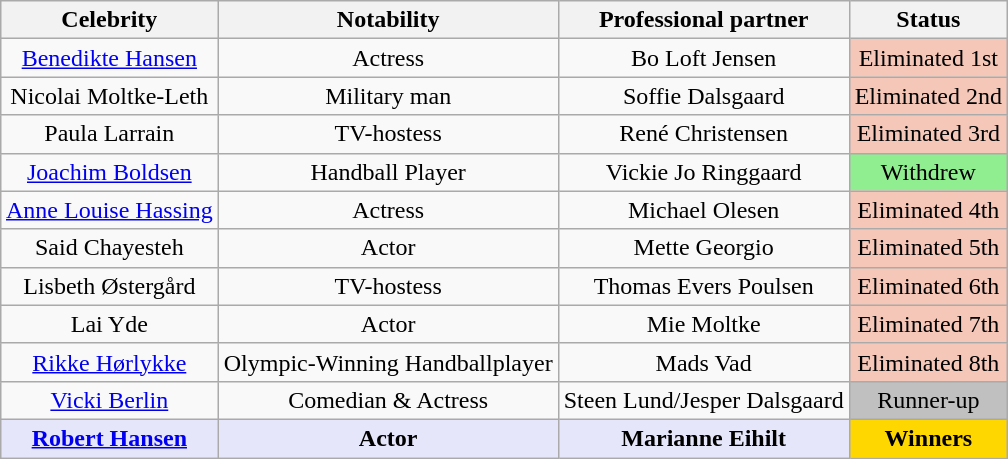<table class= "wikitable sortable" style="text-align: center; margin:auto; align: center">
<tr>
<th>Celebrity</th>
<th>Notability</th>
<th>Professional partner</th>
<th>Status</th>
</tr>
<tr>
<td><a href='#'>Benedikte Hansen</a></td>
<td>Actress</td>
<td>Bo Loft Jensen</td>
<td style="background:#f4c7b8;">Eliminated 1st</td>
</tr>
<tr>
<td>Nicolai Moltke-Leth</td>
<td>Military man</td>
<td>Soffie Dalsgaard</td>
<td style="background:#f4c7b8;">Eliminated 2nd</td>
</tr>
<tr>
<td>Paula Larrain</td>
<td>TV-hostess</td>
<td>René Christensen</td>
<td style="background:#f4c7b8;">Eliminated 3rd</td>
</tr>
<tr>
<td><a href='#'>Joachim Boldsen</a></td>
<td>Handball Player</td>
<td>Vickie Jo Ringgaard</td>
<td style="background:lightgreen;">Withdrew</td>
</tr>
<tr>
<td><a href='#'>Anne Louise Hassing</a></td>
<td>Actress</td>
<td>Michael Olesen</td>
<td style="background:#f4c7b8;">Eliminated 4th</td>
</tr>
<tr>
<td>Said Chayesteh</td>
<td>Actor</td>
<td>Mette Georgio</td>
<td style="background:#f4c7b8;">Eliminated 5th</td>
</tr>
<tr>
<td>Lisbeth Østergård</td>
<td>TV-hostess</td>
<td>Thomas Evers Poulsen</td>
<td style="background:#f4c7b8;">Eliminated 6th</td>
</tr>
<tr>
<td>Lai Yde</td>
<td>Actor</td>
<td>Mie Moltke</td>
<td style="background:#f4c7b8;">Eliminated 7th</td>
</tr>
<tr>
<td><a href='#'>Rikke Hørlykke</a></td>
<td>Olympic-Winning Handballplayer</td>
<td>Mads Vad</td>
<td style="background:#f4c7b8;">Eliminated 8th</td>
</tr>
<tr>
<td><a href='#'>Vicki Berlin</a></td>
<td>Comedian & Actress</td>
<td>Steen Lund/Jesper Dalsgaard</td>
<td style="background:silver;">Runner-up</td>
</tr>
<tr>
<td style="background:lavender;"><strong><a href='#'>Robert Hansen</a></strong></td>
<td style="background:lavender;"><strong>Actor</strong></td>
<td style="background:lavender;"><strong>Marianne Eihilt</strong></td>
<td style="background:gold;"><strong>Winners</strong></td>
</tr>
</table>
